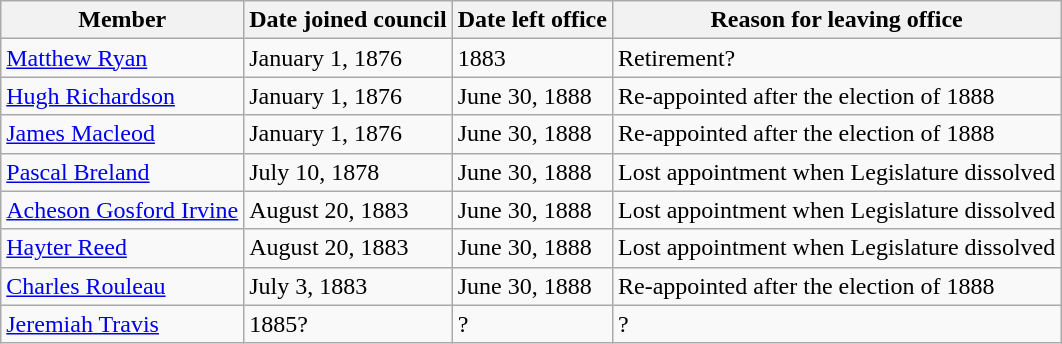<table class="wikitable">
<tr>
<th>Member</th>
<th>Date joined council</th>
<th>Date left office</th>
<th>Reason for leaving office</th>
</tr>
<tr>
<td><a href='#'>Matthew Ryan</a></td>
<td>January 1, 1876</td>
<td>1883</td>
<td>Retirement?</td>
</tr>
<tr>
<td><a href='#'>Hugh Richardson</a></td>
<td>January 1, 1876</td>
<td>June 30, 1888</td>
<td>Re-appointed after the election of 1888</td>
</tr>
<tr>
<td><a href='#'>James Macleod</a></td>
<td>January 1, 1876</td>
<td>June 30, 1888</td>
<td>Re-appointed after the election of 1888</td>
</tr>
<tr>
<td><a href='#'>Pascal Breland</a></td>
<td>July 10, 1878</td>
<td>June 30, 1888</td>
<td>Lost appointment when Legislature dissolved</td>
</tr>
<tr>
<td><a href='#'>Acheson Gosford Irvine</a></td>
<td>August 20, 1883</td>
<td>June 30, 1888</td>
<td>Lost appointment when Legislature dissolved</td>
</tr>
<tr>
<td><a href='#'>Hayter Reed</a></td>
<td>August 20, 1883</td>
<td>June 30, 1888</td>
<td>Lost appointment when Legislature dissolved</td>
</tr>
<tr>
<td><a href='#'>Charles Rouleau</a></td>
<td>July 3, 1883</td>
<td>June 30, 1888</td>
<td>Re-appointed after the election of 1888</td>
</tr>
<tr>
<td><a href='#'>Jeremiah Travis</a></td>
<td>1885?</td>
<td>?</td>
<td>?</td>
</tr>
</table>
